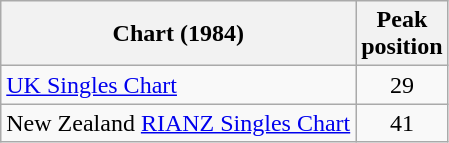<table class="wikitable sortable">
<tr>
<th>Chart (1984)</th>
<th>Peak<br>position</th>
</tr>
<tr>
<td align="left"><a href='#'>UK Singles Chart</a></td>
<td align="center">29</td>
</tr>
<tr>
<td align="left">New Zealand <a href='#'>RIANZ Singles Chart</a></td>
<td align="center">41</td>
</tr>
</table>
